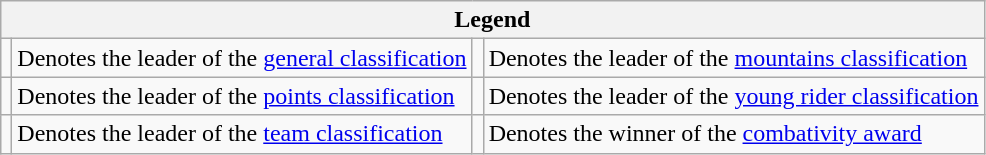<table class="wikitable">
<tr>
<th colspan="4">Legend</th>
</tr>
<tr>
<td></td>
<td>Denotes the leader of the <a href='#'>general classification</a></td>
<td></td>
<td>Denotes the leader of the <a href='#'>mountains classification</a></td>
</tr>
<tr>
<td></td>
<td>Denotes the leader of the <a href='#'>points classification</a></td>
<td></td>
<td>Denotes the leader of the <a href='#'>young rider classification</a></td>
</tr>
<tr>
<td></td>
<td>Denotes the leader of the <a href='#'>team classification</a></td>
<td></td>
<td>Denotes the winner of the <a href='#'>combativity award</a></td>
</tr>
</table>
